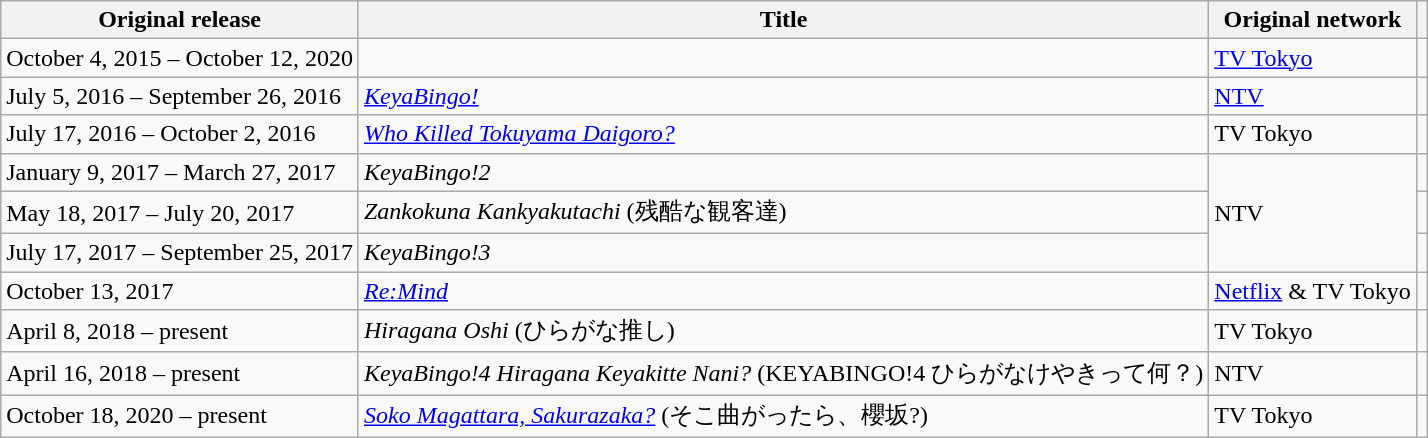<table class="wikitable sortable">
<tr>
<th>Original release</th>
<th>Title</th>
<th>Original network</th>
<th class="unsortable"></th>
</tr>
<tr>
<td>October 4, 2015 – October 12, 2020</td>
<td></td>
<td><a href='#'>TV Tokyo</a></td>
<td></td>
</tr>
<tr>
<td>July 5, 2016 – September 26, 2016</td>
<td><em><a href='#'>KeyaBingo!</a></em></td>
<td><a href='#'>NTV</a></td>
<td></td>
</tr>
<tr>
<td>July 17, 2016 – October 2, 2016</td>
<td><em><a href='#'>Who Killed Tokuyama Daigoro?</a></em> </td>
<td>TV Tokyo</td>
<td></td>
</tr>
<tr>
<td>January 9, 2017 – March 27, 2017</td>
<td><em>KeyaBingo!2</em></td>
<td rowspan="3">NTV</td>
<td></td>
</tr>
<tr>
<td>May 18, 2017 – July 20, 2017</td>
<td><em>Zankokuna Kankyakutachi</em> (残酷な観客達)</td>
<td></td>
</tr>
<tr>
<td>July 17, 2017 – September 25, 2017</td>
<td><em>KeyaBingo!3</em></td>
<td></td>
</tr>
<tr>
<td>October 13, 2017</td>
<td><em><a href='#'>Re:Mind</a></em></td>
<td><a href='#'>Netflix</a> & TV Tokyo</td>
<td></td>
</tr>
<tr>
<td>April 8, 2018 – present</td>
<td><em>Hiragana Oshi</em> (ひらがな推し)</td>
<td>TV Tokyo</td>
<td></td>
</tr>
<tr>
<td>April 16, 2018 – present</td>
<td><em>KeyaBingo!4 Hiragana Keyakitte Nani?</em> (KEYABINGO!4 ひらがなけやきって何？)</td>
<td>NTV</td>
<td></td>
</tr>
<tr>
<td>October 18, 2020 – present</td>
<td><em><a href='#'>Soko Magattara, Sakurazaka?</a></em> (そこ曲がったら、櫻坂?)</td>
<td>TV Tokyo</td>
<td></td>
</tr>
</table>
